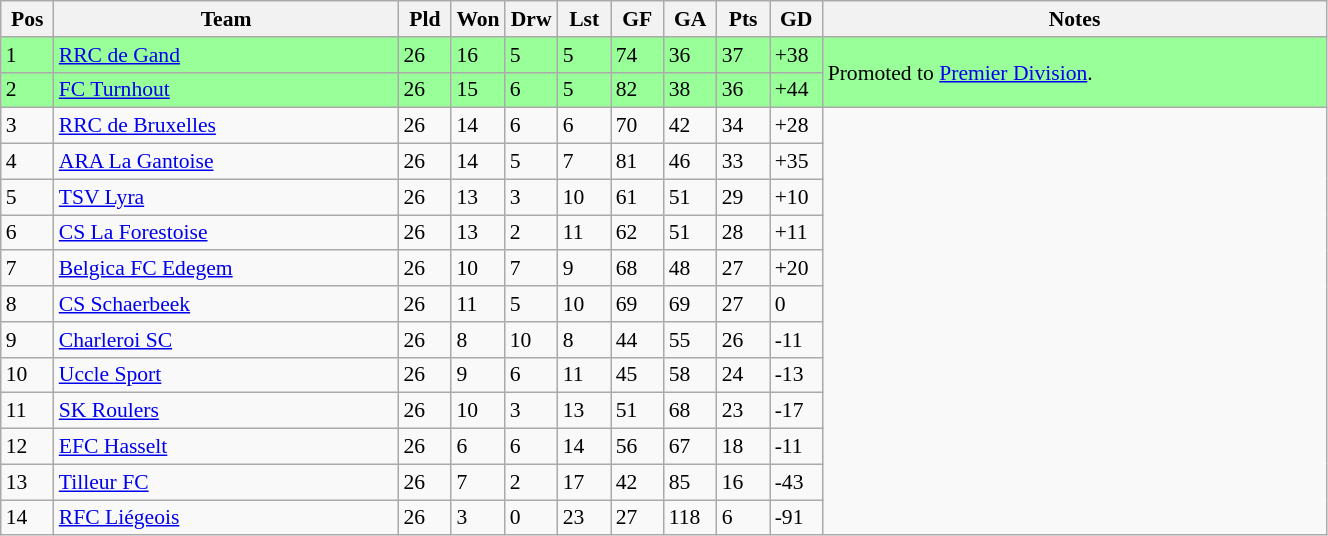<table class="wikitable" width=70% style="font-size:90%">
<tr>
<th width=4%><strong>Pos</strong></th>
<th width=26%><strong>Team</strong></th>
<th width=4%><strong>Pld</strong></th>
<th width=4%><strong>Won</strong></th>
<th width=4%><strong>Drw</strong></th>
<th width=4%><strong>Lst</strong></th>
<th width=4%><strong>GF</strong></th>
<th width=4%><strong>GA</strong></th>
<th width=4%><strong>Pts</strong></th>
<th width=4%><strong>GD</strong></th>
<th width=38%><strong>Notes</strong></th>
</tr>
<tr bgcolor=99ff99>
<td>1</td>
<td><a href='#'>RRC de Gand</a></td>
<td>26</td>
<td>16</td>
<td>5</td>
<td>5</td>
<td>74</td>
<td>36</td>
<td>37</td>
<td>+38</td>
<td rowspan=2>Promoted to <a href='#'>Premier Division</a>.</td>
</tr>
<tr bgcolor=#99ff99>
<td>2</td>
<td><a href='#'>FC Turnhout</a></td>
<td>26</td>
<td>15</td>
<td>6</td>
<td>5</td>
<td>82</td>
<td>38</td>
<td>36</td>
<td>+44</td>
</tr>
<tr>
<td>3</td>
<td><a href='#'>RRC de Bruxelles</a></td>
<td>26</td>
<td>14</td>
<td>6</td>
<td>6</td>
<td>70</td>
<td>42</td>
<td>34</td>
<td>+28</td>
</tr>
<tr>
<td>4</td>
<td><a href='#'>ARA La Gantoise</a></td>
<td>26</td>
<td>14</td>
<td>5</td>
<td>7</td>
<td>81</td>
<td>46</td>
<td>33</td>
<td>+35</td>
</tr>
<tr>
<td>5</td>
<td><a href='#'>TSV Lyra</a></td>
<td>26</td>
<td>13</td>
<td>3</td>
<td>10</td>
<td>61</td>
<td>51</td>
<td>29</td>
<td>+10</td>
</tr>
<tr>
<td>6</td>
<td><a href='#'>CS La Forestoise</a></td>
<td>26</td>
<td>13</td>
<td>2</td>
<td>11</td>
<td>62</td>
<td>51</td>
<td>28</td>
<td>+11</td>
</tr>
<tr>
<td>7</td>
<td><a href='#'>Belgica FC Edegem</a></td>
<td>26</td>
<td>10</td>
<td>7</td>
<td>9</td>
<td>68</td>
<td>48</td>
<td>27</td>
<td>+20</td>
</tr>
<tr>
<td>8</td>
<td><a href='#'>CS Schaerbeek</a></td>
<td>26</td>
<td>11</td>
<td>5</td>
<td>10</td>
<td>69</td>
<td>69</td>
<td>27</td>
<td>0</td>
</tr>
<tr>
<td>9</td>
<td><a href='#'>Charleroi SC</a></td>
<td>26</td>
<td>8</td>
<td>10</td>
<td>8</td>
<td>44</td>
<td>55</td>
<td>26</td>
<td>-11</td>
</tr>
<tr>
<td>10</td>
<td><a href='#'>Uccle Sport</a></td>
<td>26</td>
<td>9</td>
<td>6</td>
<td>11</td>
<td>45</td>
<td>58</td>
<td>24</td>
<td>-13</td>
</tr>
<tr>
<td>11</td>
<td><a href='#'>SK Roulers</a></td>
<td>26</td>
<td>10</td>
<td>3</td>
<td>13</td>
<td>51</td>
<td>68</td>
<td>23</td>
<td>-17</td>
</tr>
<tr>
<td>12</td>
<td><a href='#'>EFC Hasselt</a></td>
<td>26</td>
<td>6</td>
<td>6</td>
<td>14</td>
<td>56</td>
<td>67</td>
<td>18</td>
<td>-11</td>
</tr>
<tr>
<td>13</td>
<td><a href='#'>Tilleur FC</a></td>
<td>26</td>
<td>7</td>
<td>2</td>
<td>17</td>
<td>42</td>
<td>85</td>
<td>16</td>
<td>-43</td>
</tr>
<tr>
<td>14</td>
<td><a href='#'>RFC Liégeois</a></td>
<td>26</td>
<td>3</td>
<td>0</td>
<td>23</td>
<td>27</td>
<td>118</td>
<td>6</td>
<td>-91</td>
</tr>
</table>
